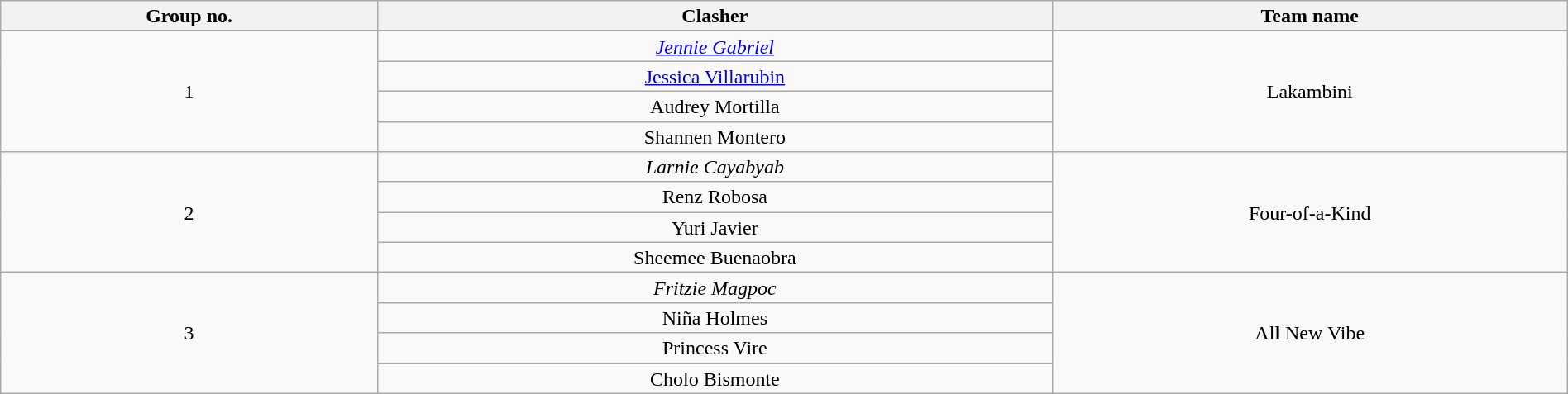<table class="wikitable collapsible collapsed" style="text-align:center; line-height:17px; width:100%;">
<tr>
<th>Group no.</th>
<th>Clasher</th>
<th>Team name</th>
</tr>
<tr>
<td rowspan="4">1</td>
<td><em><a href='#'>Jennie Gabriel</a></em></td>
<td rowspan="4">Lakambini</td>
</tr>
<tr>
<td><a href='#'>Jessica Villarubin</a></td>
</tr>
<tr>
<td>Audrey Mortilla</td>
</tr>
<tr>
<td>Shannen Montero</td>
</tr>
<tr>
<td rowspan="4">2</td>
<td><em>Larnie Cayabyab</em></td>
<td rowspan="4">Four-of-a-Kind</td>
</tr>
<tr>
<td>Renz Robosa</td>
</tr>
<tr>
<td>Yuri Javier</td>
</tr>
<tr>
<td>Sheemee Buenaobra</td>
</tr>
<tr>
<td rowspan="4">3</td>
<td><em>Fritzie Magpoc</em></td>
<td rowspan="4">All New Vibe</td>
</tr>
<tr>
<td>Niña Holmes</td>
</tr>
<tr>
<td>Princess Vire</td>
</tr>
<tr>
<td>Cholo Bismonte</td>
</tr>
</table>
